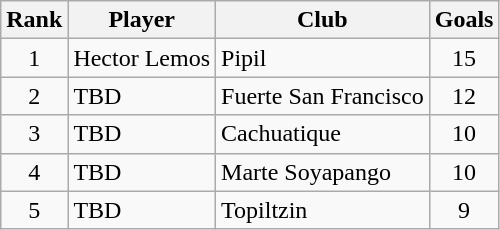<table class="wikitable" style="text-align:center">
<tr>
<th>Rank</th>
<th>Player</th>
<th>Club</th>
<th>Goals</th>
</tr>
<tr>
<td>1</td>
<td align="left"> Hector Lemos</td>
<td align="left">Pipil</td>
<td>15</td>
</tr>
<tr>
<td>2</td>
<td align="left"> TBD</td>
<td align="left">Fuerte San Francisco</td>
<td>12</td>
</tr>
<tr>
<td>3</td>
<td align="left"> TBD</td>
<td align="left">Cachuatique</td>
<td>10</td>
</tr>
<tr>
<td>4</td>
<td align="left"> TBD</td>
<td align="left">Marte Soyapango</td>
<td>10</td>
</tr>
<tr>
<td>5</td>
<td align="left"> TBD</td>
<td align="left">Topiltzin</td>
<td>9</td>
</tr>
</table>
